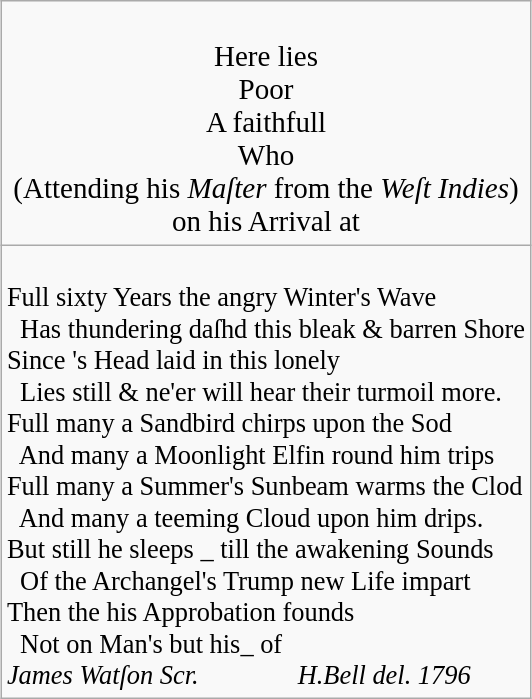<table class="wikitable" style="margin:1em auto; font-family: serif; font-size: 110%">
<tr>
<td style="text-align: center; font-size: 110%"><br>Here lies<br>
Poor <br>
A faithfull <br>
Who<br>
(Attending his <em>Maſter</em> from the <em>Weſt Indies</em>)<br>
<em></em> on his Arrival at <em></em></td>
</tr>
<tr>
<td><br>Full sixty Years the angry Winter's Wave<br>
  Has thundering daſhd this bleak & barren Shore<br>
Since 's Head laid in this lonely <em></em><br>
  Lies still & ne'er will hear their turmoil more.<br>Full many a Sandbird chirps upon the Sod<br>
  And many a Moonlight Elfin round him trips<br>
Full many a Summer's Sunbeam warms the Clod<br>
  And many a teeming Cloud upon him drips.<br>But still he sleeps _ till the awakening Sounds<br>
  Of the Archangel's Trump new Life impart<br>
Then the  his Approbation founds<br>
  Not on Man's  but his_ of <br><em>James Watſon Scr.               H.Bell del. 1796</em></td>
</tr>
</table>
